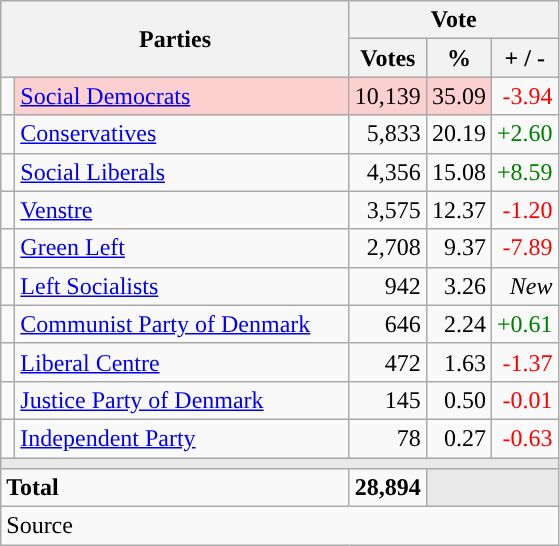<table class="wikitable" style="text-align:right;">
<tr>
<th style="text-align:centre;" rowspan="2" colspan="2" width="225">Parties</th>
<th colspan="3">Vote</th>
</tr>
<tr>
<th width="15">Votes</th>
<th width="15">%</th>
<th width="15">+ / -</th>
</tr>
<tr>
<td width="2" style="color:inherit;background:"></td>
<td bgcolor=#fbd0ce  align="left"><a href='#'>Social Democrats</a></td>
<td bgcolor=#fbd0ce>10,139</td>
<td bgcolor=#fbd0ce>35.09</td>
<td style=color:red;>-3.94</td>
</tr>
<tr>
<td width="2" style="color:inherit;background:"></td>
<td align="left"><a href='#'>Conservatives</a></td>
<td>5,833</td>
<td>20.19</td>
<td style=color:green;>+2.60</td>
</tr>
<tr>
<td width="2" style="color:inherit;background:"></td>
<td align="left"><a href='#'>Social Liberals</a></td>
<td>4,356</td>
<td>15.08</td>
<td style=color:green;>+8.59</td>
</tr>
<tr>
<td width="2" style="color:inherit;background:"></td>
<td align="left"><a href='#'>Venstre</a></td>
<td>3,575</td>
<td>12.37</td>
<td style=color:red;>-1.20</td>
</tr>
<tr>
<td width="2" style="color:inherit;background:"></td>
<td align="left"><a href='#'>Green Left</a></td>
<td>2,708</td>
<td>9.37</td>
<td style=color:red;>-7.89</td>
</tr>
<tr>
<td width="2" style="color:inherit;background:"></td>
<td align="left"><a href='#'>Left Socialists</a></td>
<td>942</td>
<td>3.26</td>
<td><em>New</em></td>
</tr>
<tr>
<td width="2" style="color:inherit;background:"></td>
<td align="left"><a href='#'>Communist Party of Denmark</a></td>
<td>646</td>
<td>2.24</td>
<td style=color:green;>+0.61</td>
</tr>
<tr>
<td width="2" style="color:inherit;background:"></td>
<td align="left"><a href='#'>Liberal Centre</a></td>
<td>472</td>
<td>1.63</td>
<td style=color:red;>-1.37</td>
</tr>
<tr>
<td width="2" style="color:inherit;background:"></td>
<td align="left"><a href='#'>Justice Party of Denmark</a></td>
<td>145</td>
<td>0.50</td>
<td style=color:red;>-0.01</td>
</tr>
<tr>
<td width="2" style="color:inherit;background:"></td>
<td align="left"><a href='#'>Independent Party</a></td>
<td>78</td>
<td>0.27</td>
<td style=color:red;>-0.63</td>
</tr>
<tr>
<td colspan="7" bgcolor="#E9E9E9"></td>
</tr>
<tr>
<td align="left" colspan="2"><strong>Total</strong></td>
<td><strong>28,894</strong></td>
<td bgcolor="#E9E9E9" colspan="2"></td>
</tr>
<tr>
<td align="left" colspan="6">Source</td>
</tr>
</table>
